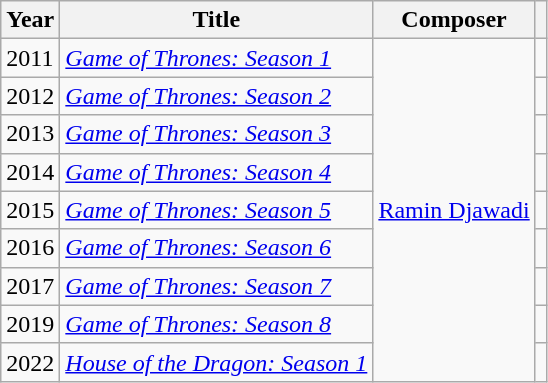<table class="wikitable">
<tr>
<th>Year</th>
<th>Title</th>
<th>Composer</th>
<th scope="col" class="unsortable"></th>
</tr>
<tr>
<td>2011</td>
<td><a href='#'><em>Game of Thrones: Season 1</em></a></td>
<td rowspan="9"><a href='#'>Ramin Djawadi</a></td>
<td style="text-align:center;"></td>
</tr>
<tr>
<td>2012</td>
<td><a href='#'><em>Game of Thrones: Season 2</em></a></td>
<td style="text-align:center;"></td>
</tr>
<tr>
<td>2013</td>
<td><a href='#'><em>Game of Thrones: Season 3</em></a></td>
<td style="text-align:center;"></td>
</tr>
<tr>
<td>2014</td>
<td><a href='#'><em>Game of Thrones: Season 4</em></a></td>
<td style="text-align:center;"></td>
</tr>
<tr>
<td>2015</td>
<td><a href='#'><em>Game of Thrones: Season 5</em></a></td>
<td style="text-align:center;"></td>
</tr>
<tr>
<td>2016</td>
<td><a href='#'><em>Game of Thrones: Season 6</em></a></td>
<td style="text-align:center;"></td>
</tr>
<tr>
<td>2017</td>
<td><a href='#'><em>Game of Thrones: Season 7</em></a></td>
<td style="text-align:center;"></td>
</tr>
<tr>
<td>2019</td>
<td><a href='#'><em>Game of Thrones: Season 8</em></a></td>
<td style="text-align:center;"></td>
</tr>
<tr>
<td>2022</td>
<td><em><a href='#'>House of the Dragon: Season 1</a></em></td>
<td style="text-align:center;"></td>
</tr>
</table>
